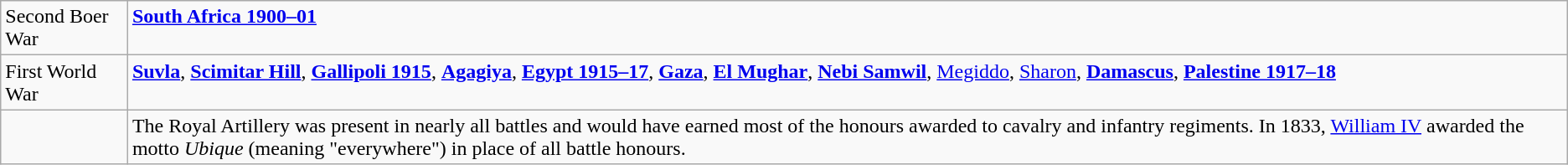<table class="wikitable">
<tr valign=top>
<td>Second Boer War</td>
<td><strong><a href='#'>South Africa 1900–01</a></strong></td>
</tr>
<tr valign=top>
<td>First World War</td>
<td><strong><a href='#'>Suvla</a></strong>, <strong><a href='#'>Scimitar Hill</a></strong>, <strong><a href='#'>Gallipoli 1915</a></strong>, <strong><a href='#'>Agagiya</a></strong>, <strong><a href='#'>Egypt 1915–17</a></strong>, <strong><a href='#'>Gaza</a></strong>, <strong><a href='#'>El Mughar</a></strong>, <strong><a href='#'>Nebi Samwil</a></strong>, <a href='#'>Megiddo</a>, <a href='#'>Sharon</a>, <strong><a href='#'>Damascus</a></strong>, <strong><a href='#'>Palestine 1917–18</a></strong></td>
</tr>
<tr valign=top>
<td></td>
<td>The Royal Artillery was present in nearly all battles and would have earned most of the honours awarded to cavalry and infantry regiments. In 1833, <a href='#'>William IV</a> awarded the motto <em>Ubique</em> (meaning "everywhere") in place of all battle honours.</td>
</tr>
</table>
